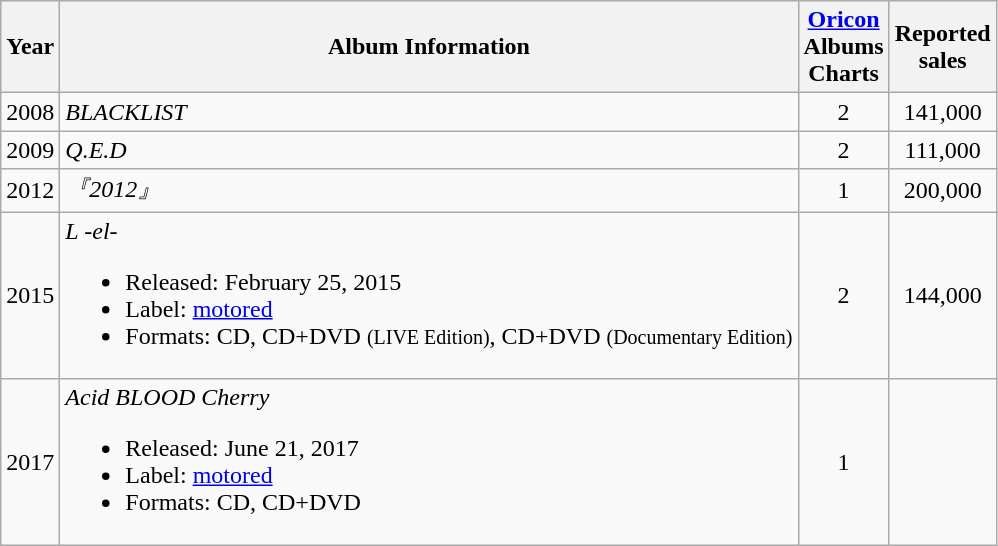<table class="wikitable">
<tr>
<th rowspan="1">Year</th>
<th rowspan="1">Album Information</th>
<th colspan="1"><a href='#'>Oricon</a><br>Albums<br>Charts<br></th>
<th colspan="1">Reported<br>sales</th>
</tr>
<tr>
<td align="center">2008</td>
<td><em>BLACKLIST</em><br></td>
<td align="center">2</td>
<td align="center">141,000</td>
</tr>
<tr>
<td align="center">2009</td>
<td><em>Q.E.D</em><br></td>
<td align="center">2</td>
<td align="center">111,000</td>
</tr>
<tr>
<td align="center">2012</td>
<td><em>『2012』</em><br></td>
<td align="center">1</td>
<td align="center">200,000</td>
</tr>
<tr>
<td align="center">2015</td>
<td><em>L -el-</em><br><ul><li>Released: February 25, 2015</li><li>Label: <a href='#'>motored</a></li><li>Formats: CD, CD+DVD <small>(LIVE Edition)</small>, CD+DVD <small>(Documentary Edition)</small></li></ul></td>
<td align="center">2</td>
<td align="center">144,000</td>
</tr>
<tr>
<td align="center">2017</td>
<td><em>Acid BLOOD Cherry</em><br><ul><li>Released: June 21, 2017</li><li>Label: <a href='#'>motored</a></li><li>Formats: CD, CD+DVD</li></ul></td>
<td align="center">1</td>
<td align="center"></td>
</tr>
</table>
